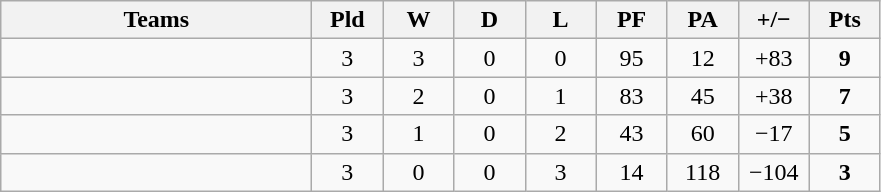<table class="wikitable" style="text-align: center;">
<tr>
<th width="200">Teams</th>
<th width="40">Pld</th>
<th width="40">W</th>
<th width="40">D</th>
<th width="40">L</th>
<th width="40">PF</th>
<th width="40">PA</th>
<th width="40">+/−</th>
<th width="40">Pts</th>
</tr>
<tr>
<td align=left></td>
<td>3</td>
<td>3</td>
<td>0</td>
<td>0</td>
<td>95</td>
<td>12</td>
<td>+83</td>
<td><strong>9</strong></td>
</tr>
<tr>
<td align=left></td>
<td>3</td>
<td>2</td>
<td>0</td>
<td>1</td>
<td>83</td>
<td>45</td>
<td>+38</td>
<td><strong>7</strong></td>
</tr>
<tr>
<td align=left></td>
<td>3</td>
<td>1</td>
<td>0</td>
<td>2</td>
<td>43</td>
<td>60</td>
<td>−17</td>
<td><strong>5</strong></td>
</tr>
<tr>
<td align=left></td>
<td>3</td>
<td>0</td>
<td>0</td>
<td>3</td>
<td>14</td>
<td>118</td>
<td>−104</td>
<td><strong>3</strong></td>
</tr>
</table>
